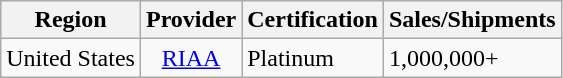<table class="wikitable">
<tr>
<th>Region</th>
<th>Provider</th>
<th>Certification</th>
<th>Sales/Shipments</th>
</tr>
<tr>
<td>United States</td>
<td style="text-align:center;"><a href='#'>RIAA</a></td>
<td>Platinum</td>
<td>1,000,000+</td>
</tr>
</table>
